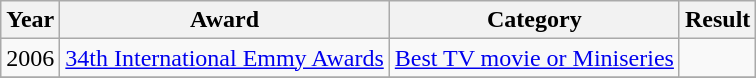<table class="wikitable">
<tr>
<th>Year</th>
<th>Award</th>
<th>Category</th>
<th>Result</th>
</tr>
<tr>
<td>2006</td>
<td><a href='#'>34th International Emmy Awards</a></td>
<td><a href='#'>Best TV movie or Miniseries</a></td>
<td></td>
</tr>
<tr>
</tr>
</table>
